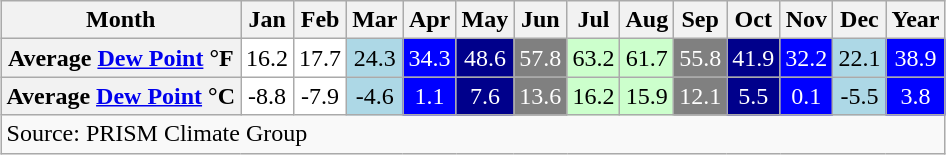<table class="wikitable" style="margin-left: auto; margin-right: auto;">
<tr>
<th scope="col">Month</th>
<th scope="col">Jan</th>
<th scope="col">Feb</th>
<th scope="col">Mar</th>
<th scope="col">Apr</th>
<th scope="col">May</th>
<th scope="col">Jun</th>
<th scope="col">Jul</th>
<th scope="col">Aug</th>
<th scope="col">Sep</th>
<th scope="col">Oct</th>
<th scope="col">Nov</th>
<th scope="col">Dec</th>
<th scope="col">Year</th>
</tr>
<tr>
<th scope="row">Average <a href='#'>Dew Point</a> °F</th>
<td style=background:#ffffff;color:#000000;text-align:center;">16.2</td>
<td style=background:#ffffff;color:#000000;text-align:center;">17.7</td>
<td style=background:#add8e6;color:#000000;text-align:center;">24.3</td>
<td style=background:#0000ff;color:#ffffff;text-align:center;">34.3</td>
<td style=background:#00008b;color:#ffffff;text-align:center;">48.6</td>
<td style=background:#808080;color:#ffffff;text-align:center;">57.8</td>
<td style=background:#ccffcc;color:#000000;text-align:center;">63.2</td>
<td style=background:#ccffcc;color:#000000;text-align:center;">61.7</td>
<td style=background:#808080;color:#ffffff;text-align:center;">55.8</td>
<td style=background:#00008b;color:#ffffff;text-align:center;">41.9</td>
<td style=background:#0000ff;color:#ffffff;text-align:center;">32.2</td>
<td style=background:#add8e6;color:#000000;text-align:center;">22.1</td>
<td style=background:#0000ff;color:#ffffff;text-align:center;">38.9</td>
</tr>
<tr>
<th scope="row">Average <a href='#'>Dew Point</a> °C</th>
<td style=background:#ffffff;color:#000000;text-align:center;">-8.8</td>
<td style=background:#ffffff;color:#000000;text-align:center;">-7.9</td>
<td style=background:#add8e6;color:#000000;text-align:center;">-4.6</td>
<td style=background:#0000ff;color:#ffffff;text-align:center;">1.1</td>
<td style=background:#00008b;color:#ffffff;text-align:center;">7.6</td>
<td style=background:#808080;color:#ffffff;text-align:center;">13.6</td>
<td style=background:#ccffcc;color:#000000;text-align:center;">16.2</td>
<td style=background:#ccffcc;color:#000000;text-align:center;">15.9</td>
<td style=background:#808080;color:#ffffff;text-align:center;">12.1</td>
<td style=background:#00008b;color:#ffffff;text-align:center;">5.5</td>
<td style=background:#0000ff;color:#ffffff;text-align:center;">0.1</td>
<td style=background:#add8e6;color:#000000;text-align:center;">-5.5</td>
<td style=background:#0000ff;color:#ffffff;text-align:center;">3.8</td>
</tr>
<tr>
<td colspan="14"><div> Source: PRISM Climate Group	</div></td>
</tr>
</table>
